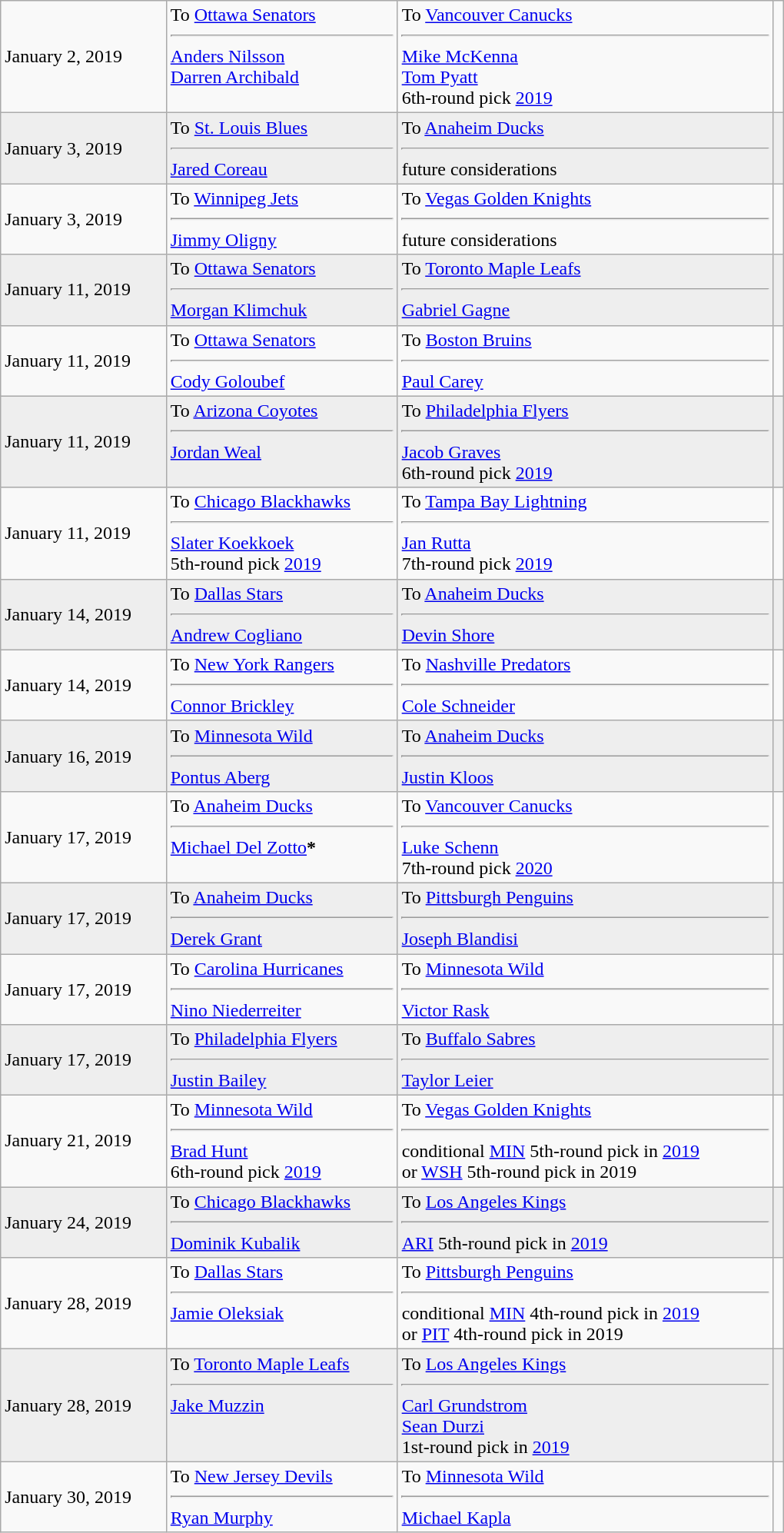<table class="wikitable" style="border:1px solid #999999; width:680px;">
<tr>
<td>January 2, 2019</td>
<td valign="top">To <a href='#'>Ottawa Senators</a><hr><a href='#'>Anders Nilsson</a><br><a href='#'>Darren Archibald</a></td>
<td valign="top">To <a href='#'>Vancouver Canucks</a><hr><a href='#'>Mike McKenna</a><br><a href='#'>Tom Pyatt</a><br>6th-round pick <a href='#'>2019</a></td>
<td></td>
</tr>
<tr bgcolor="eeeeee">
<td>January 3, 2019</td>
<td valign="top">To <a href='#'>St. Louis Blues</a><hr><a href='#'>Jared Coreau</a></td>
<td valign="top">To <a href='#'>Anaheim Ducks</a><hr><span>future considerations</span></td>
<td></td>
</tr>
<tr>
<td>January 3, 2019</td>
<td valign="top">To <a href='#'>Winnipeg Jets</a><hr><a href='#'>Jimmy Oligny</a></td>
<td valign="top">To <a href='#'>Vegas Golden Knights</a><hr><span>future considerations</span></td>
<td></td>
</tr>
<tr bgcolor="eeeeee">
<td>January 11, 2019</td>
<td valign="top">To <a href='#'>Ottawa Senators</a><hr><a href='#'>Morgan Klimchuk</a></td>
<td valign="top">To <a href='#'>Toronto Maple Leafs</a><hr><a href='#'>Gabriel Gagne</a></td>
<td></td>
</tr>
<tr>
<td>January 11, 2019</td>
<td valign="top">To <a href='#'>Ottawa Senators</a><hr><a href='#'>Cody Goloubef</a></td>
<td valign="top">To <a href='#'>Boston Bruins</a><hr><a href='#'>Paul Carey</a></td>
<td></td>
</tr>
<tr bgcolor="eeeeee">
<td>January 11, 2019</td>
<td valign="top">To <a href='#'>Arizona Coyotes</a><hr><a href='#'>Jordan Weal</a></td>
<td valign="top">To <a href='#'>Philadelphia Flyers</a><hr><a href='#'>Jacob Graves</a><br>6th-round pick <a href='#'>2019</a></td>
<td></td>
</tr>
<tr>
<td>January 11, 2019</td>
<td valign="top">To <a href='#'>Chicago Blackhawks</a><hr><a href='#'>Slater Koekkoek</a><br>5th-round pick <a href='#'>2019</a></td>
<td valign="top">To <a href='#'>Tampa Bay Lightning</a><hr><a href='#'>Jan Rutta</a><br>7th-round pick <a href='#'>2019</a></td>
<td></td>
</tr>
<tr bgcolor="eeeeee">
<td>January 14, 2019</td>
<td valign="top">To <a href='#'>Dallas Stars</a><hr><a href='#'>Andrew Cogliano</a></td>
<td valign="top">To <a href='#'>Anaheim Ducks</a><hr><a href='#'>Devin Shore</a></td>
<td></td>
</tr>
<tr>
<td>January 14, 2019</td>
<td valign="top">To <a href='#'>New York Rangers</a><hr><a href='#'>Connor Brickley</a></td>
<td valign="top">To <a href='#'>Nashville Predators</a><hr><a href='#'>Cole Schneider</a></td>
<td></td>
</tr>
<tr bgcolor="eeeeee">
<td>January 16, 2019</td>
<td valign="top">To <a href='#'>Minnesota Wild</a><hr><a href='#'>Pontus Aberg</a></td>
<td valign="top">To <a href='#'>Anaheim Ducks</a><hr><a href='#'>Justin Kloos</a></td>
<td></td>
</tr>
<tr>
<td>January 17, 2019</td>
<td valign="top">To <a href='#'>Anaheim Ducks</a><hr><a href='#'>Michael Del Zotto</a><span><strong>*</strong></span></td>
<td valign="top">To <a href='#'>Vancouver Canucks</a><hr><a href='#'>Luke Schenn</a><br>7th-round pick <a href='#'>2020</a></td>
<td></td>
</tr>
<tr bgcolor="eeeeee">
<td>January 17, 2019</td>
<td valign="top">To <a href='#'>Anaheim Ducks</a><hr><a href='#'>Derek Grant</a></td>
<td valign="top">To <a href='#'>Pittsburgh Penguins</a><hr><a href='#'>Joseph Blandisi</a></td>
<td></td>
</tr>
<tr>
<td>January 17, 2019</td>
<td valign="top">To <a href='#'>Carolina Hurricanes</a><hr><a href='#'>Nino Niederreiter</a></td>
<td valign="top">To <a href='#'>Minnesota Wild</a><hr><a href='#'>Victor Rask</a></td>
<td></td>
</tr>
<tr bgcolor="eeeeee">
<td>January 17, 2019</td>
<td valign="top">To <a href='#'>Philadelphia Flyers</a><hr><a href='#'>Justin Bailey</a></td>
<td valign="top">To <a href='#'>Buffalo Sabres</a><hr><a href='#'>Taylor Leier</a></td>
<td></td>
</tr>
<tr>
<td>January 21, 2019</td>
<td valign="top">To <a href='#'>Minnesota Wild</a><hr><a href='#'>Brad Hunt</a><br>6th-round pick <a href='#'>2019</a></td>
<td valign="top">To <a href='#'>Vegas Golden Knights</a><hr><span>conditional</span> <a href='#'>MIN</a> 5th-round pick in <a href='#'>2019</a><br>or <a href='#'>WSH</a> 5th-round pick in 2019</td>
<td></td>
</tr>
<tr bgcolor="eeeeee">
<td>January 24, 2019</td>
<td valign="top">To <a href='#'>Chicago Blackhawks</a><hr><a href='#'>Dominik Kubalik</a></td>
<td valign="top">To <a href='#'>Los Angeles Kings</a><hr><a href='#'>ARI</a> 5th-round pick in <a href='#'>2019</a></td>
<td></td>
</tr>
<tr>
<td>January 28, 2019</td>
<td valign="top">To <a href='#'>Dallas Stars</a><hr><a href='#'>Jamie Oleksiak</a></td>
<td valign="top">To <a href='#'>Pittsburgh Penguins</a><hr><span>conditional</span> <a href='#'>MIN</a> 4th-round pick in <a href='#'>2019</a><br>or <a href='#'>PIT</a> 4th-round pick in 2019</td>
<td></td>
</tr>
<tr bgcolor="eeeeee">
<td>January 28, 2019</td>
<td valign="top">To <a href='#'>Toronto Maple Leafs</a><hr><a href='#'>Jake Muzzin</a></td>
<td valign="top">To <a href='#'>Los Angeles Kings</a><hr><a href='#'>Carl Grundstrom</a><br><a href='#'>Sean Durzi</a><br>1st-round pick in <a href='#'>2019</a></td>
<td></td>
</tr>
<tr>
<td>January 30, 2019</td>
<td valign="top">To <a href='#'>New Jersey Devils</a><hr><a href='#'>Ryan Murphy</a></td>
<td valign="top">To <a href='#'>Minnesota Wild</a><hr><a href='#'>Michael Kapla</a></td>
<td></td>
</tr>
</table>
